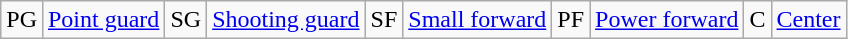<table class=wikitable>
<tr>
<td>PG</td>
<td><a href='#'>Point guard</a></td>
<td>SG</td>
<td><a href='#'>Shooting guard</a></td>
<td>SF</td>
<td><a href='#'>Small forward</a></td>
<td>PF</td>
<td><a href='#'>Power forward</a></td>
<td>C</td>
<td><a href='#'>Center</a></td>
</tr>
</table>
